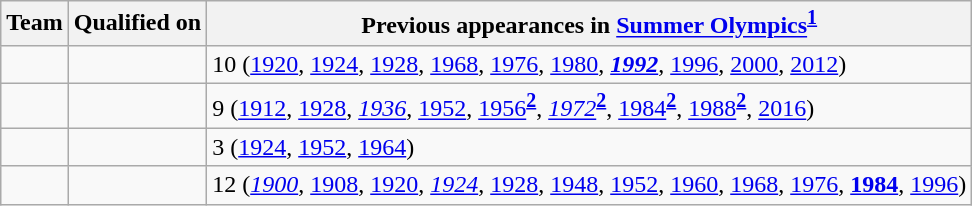<table class="wikitable sortable">
<tr>
<th>Team</th>
<th>Qualified on</th>
<th data-sort-type="number">Previous appearances in <a href='#'>Summer Olympics</a><sup><strong><a href='#'>1</a></strong></sup></th>
</tr>
<tr>
<td></td>
<td></td>
<td>10 (<a href='#'>1920</a>, <a href='#'>1924</a>, <a href='#'>1928</a>, <a href='#'>1968</a>, <a href='#'>1976</a>, <a href='#'>1980</a>, <strong><em><a href='#'>1992</a></em></strong>, <a href='#'>1996</a>, <a href='#'>2000</a>, <a href='#'>2012</a>)</td>
</tr>
<tr>
<td></td>
<td></td>
<td>9 (<a href='#'>1912</a>, <a href='#'>1928</a>, <em><a href='#'>1936</a></em>, <a href='#'>1952</a>, <a href='#'>1956</a><sup><strong><a href='#'>2</a></strong></sup>, <em><a href='#'>1972</a></em><sup><strong><a href='#'>2</a></strong></sup>, <a href='#'>1984</a><sup><strong><a href='#'>2</a></strong></sup>, <a href='#'>1988</a><sup><strong><a href='#'>2</a></strong></sup>, <a href='#'>2016</a>)</td>
</tr>
<tr>
<td></td>
<td></td>
<td>3 (<a href='#'>1924</a>, <a href='#'>1952</a>, <a href='#'>1964</a>)</td>
</tr>
<tr>
<td></td>
<td></td>
<td>12 (<em><a href='#'>1900</a></em>, <a href='#'>1908</a>, <a href='#'>1920</a>, <em><a href='#'>1924</a></em>, <a href='#'>1928</a>, <a href='#'>1948</a>, <a href='#'>1952</a>, <a href='#'>1960</a>, <a href='#'>1968</a>, <a href='#'>1976</a>, <strong><a href='#'>1984</a></strong>, <a href='#'>1996</a>)</td>
</tr>
</table>
